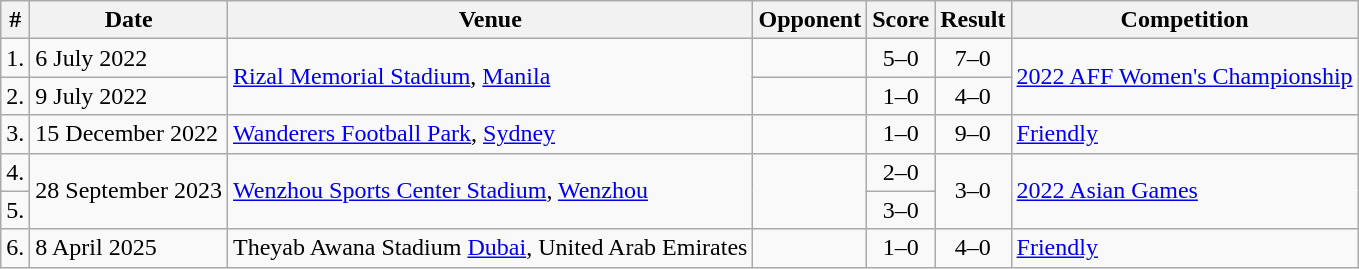<table class="wikitable">
<tr>
<th>#</th>
<th>Date</th>
<th>Venue</th>
<th>Opponent</th>
<th>Score</th>
<th>Result</th>
<th>Competition</th>
</tr>
<tr>
<td>1.</td>
<td>6 July 2022</td>
<td rowspan=2><a href='#'>Rizal Memorial Stadium</a>, <a href='#'>Manila</a></td>
<td></td>
<td style="text-align:center;">5–0</td>
<td style="text-align:center;">7–0</td>
<td rowspan=2><a href='#'>2022 AFF Women's Championship</a></td>
</tr>
<tr>
<td>2.</td>
<td>9 July 2022</td>
<td></td>
<td style="text-align:center;">1–0</td>
<td style="text-align:center;">4–0</td>
</tr>
<tr>
<td>3.</td>
<td>15 December 2022</td>
<td><a href='#'>Wanderers Football Park</a>, <a href='#'>Sydney</a></td>
<td></td>
<td style="text-align:center;">1–0</td>
<td style="text-align:center;">9–0</td>
<td><a href='#'>Friendly</a></td>
</tr>
<tr>
<td>4.</td>
<td rowspan=2>28 September 2023</td>
<td rowspan=2><a href='#'>Wenzhou Sports Center Stadium</a>, <a href='#'>Wenzhou</a></td>
<td rowspan=2></td>
<td style="text-align:center;">2–0</td>
<td rowspan=2 style="text-align:center;">3–0</td>
<td rowspan=2><a href='#'>2022 Asian Games</a></td>
</tr>
<tr>
<td>5.</td>
<td style="text-align:center;">3–0</td>
</tr>
<tr>
<td>6.</td>
<td>8 April 2025</td>
<td>Theyab Awana Stadium <a href='#'>Dubai</a>, United Arab Emirates</td>
<td></td>
<td style="text-align:center;">1–0</td>
<td style="text-align:center;">4–0</td>
<td><a href='#'>Friendly</a></td>
</tr>
</table>
